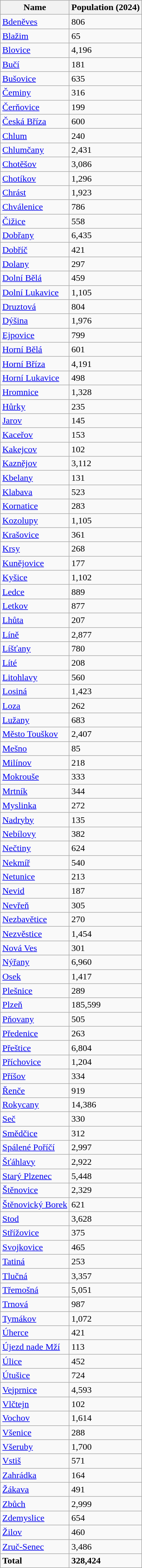<table class="wikitable sortable collapsible collapsed">
<tr>
<th>Name</th>
<th>Population (2024)</th>
</tr>
<tr>
<td><a href='#'>Bdeněves</a></td>
<td>806</td>
</tr>
<tr>
<td><a href='#'>Blažim</a></td>
<td>65</td>
</tr>
<tr>
<td><a href='#'>Blovice</a></td>
<td>4,196</td>
</tr>
<tr>
<td><a href='#'>Bučí</a></td>
<td>181</td>
</tr>
<tr>
<td><a href='#'>Bušovice</a></td>
<td>635</td>
</tr>
<tr>
<td><a href='#'>Čeminy</a></td>
<td>316</td>
</tr>
<tr>
<td><a href='#'>Čerňovice</a></td>
<td>199</td>
</tr>
<tr>
<td><a href='#'>Česká Bříza</a></td>
<td>600</td>
</tr>
<tr>
<td><a href='#'>Chlum</a></td>
<td>240</td>
</tr>
<tr>
<td><a href='#'>Chlumčany</a></td>
<td>2,431</td>
</tr>
<tr>
<td><a href='#'>Chotěšov</a></td>
<td>3,086</td>
</tr>
<tr>
<td><a href='#'>Chotíkov</a></td>
<td>1,296</td>
</tr>
<tr>
<td><a href='#'>Chrást</a></td>
<td>1,923</td>
</tr>
<tr>
<td><a href='#'>Chválenice</a></td>
<td>786</td>
</tr>
<tr>
<td><a href='#'>Čižice</a></td>
<td>558</td>
</tr>
<tr>
<td><a href='#'>Dobřany</a></td>
<td>6,435</td>
</tr>
<tr>
<td><a href='#'>Dobříč</a></td>
<td>421</td>
</tr>
<tr>
<td><a href='#'>Dolany</a></td>
<td>297</td>
</tr>
<tr>
<td><a href='#'>Dolní Bělá</a></td>
<td>459</td>
</tr>
<tr>
<td><a href='#'>Dolní Lukavice</a></td>
<td>1,105</td>
</tr>
<tr>
<td><a href='#'>Druztová</a></td>
<td>804</td>
</tr>
<tr>
<td><a href='#'>Dýšina</a></td>
<td>1,976</td>
</tr>
<tr>
<td><a href='#'>Ejpovice</a></td>
<td>799</td>
</tr>
<tr>
<td><a href='#'>Horní Bělá</a></td>
<td>601</td>
</tr>
<tr>
<td><a href='#'>Horní Bříza</a></td>
<td>4,191</td>
</tr>
<tr>
<td><a href='#'>Horní Lukavice</a></td>
<td>498</td>
</tr>
<tr>
<td><a href='#'>Hromnice</a></td>
<td>1,328</td>
</tr>
<tr>
<td><a href='#'>Hůrky</a></td>
<td>235</td>
</tr>
<tr>
<td><a href='#'>Jarov</a></td>
<td>145</td>
</tr>
<tr>
<td><a href='#'>Kaceřov</a></td>
<td>153</td>
</tr>
<tr>
<td><a href='#'>Kakejcov</a></td>
<td>102</td>
</tr>
<tr>
<td><a href='#'>Kaznějov</a></td>
<td>3,112</td>
</tr>
<tr>
<td><a href='#'>Kbelany</a></td>
<td>131</td>
</tr>
<tr>
<td><a href='#'>Klabava</a></td>
<td>523</td>
</tr>
<tr>
<td><a href='#'>Kornatice</a></td>
<td>283</td>
</tr>
<tr>
<td><a href='#'>Kozolupy</a></td>
<td>1,105</td>
</tr>
<tr>
<td><a href='#'>Krašovice</a></td>
<td>361</td>
</tr>
<tr>
<td><a href='#'>Krsy</a></td>
<td>268</td>
</tr>
<tr>
<td><a href='#'>Kunějovice</a></td>
<td>177</td>
</tr>
<tr>
<td><a href='#'>Kyšice</a></td>
<td>1,102</td>
</tr>
<tr>
<td><a href='#'>Ledce</a></td>
<td>889</td>
</tr>
<tr>
<td><a href='#'>Letkov</a></td>
<td>877</td>
</tr>
<tr>
<td><a href='#'>Lhůta</a></td>
<td>207</td>
</tr>
<tr>
<td><a href='#'>Líně</a></td>
<td>2,877</td>
</tr>
<tr>
<td><a href='#'>Líšťany</a></td>
<td>780</td>
</tr>
<tr>
<td><a href='#'>Líté</a></td>
<td>208</td>
</tr>
<tr>
<td><a href='#'>Litohlavy</a></td>
<td>560</td>
</tr>
<tr>
<td><a href='#'>Losiná</a></td>
<td>1,423</td>
</tr>
<tr>
<td><a href='#'>Loza</a></td>
<td>262</td>
</tr>
<tr>
<td><a href='#'>Lužany</a></td>
<td>683</td>
</tr>
<tr>
<td><a href='#'>Město Touškov</a></td>
<td>2,407</td>
</tr>
<tr>
<td><a href='#'>Mešno</a></td>
<td>85</td>
</tr>
<tr>
<td><a href='#'>Milínov</a></td>
<td>218</td>
</tr>
<tr>
<td><a href='#'>Mokrouše</a></td>
<td>333</td>
</tr>
<tr>
<td><a href='#'>Mrtník</a></td>
<td>344</td>
</tr>
<tr>
<td><a href='#'>Myslinka</a></td>
<td>272</td>
</tr>
<tr>
<td><a href='#'>Nadryby</a></td>
<td>135</td>
</tr>
<tr>
<td><a href='#'>Nebílovy</a></td>
<td>382</td>
</tr>
<tr>
<td><a href='#'>Nečtiny</a></td>
<td>624</td>
</tr>
<tr>
<td><a href='#'>Nekmíř</a></td>
<td>540</td>
</tr>
<tr>
<td><a href='#'>Netunice</a></td>
<td>213</td>
</tr>
<tr>
<td><a href='#'>Nevid</a></td>
<td>187</td>
</tr>
<tr>
<td><a href='#'>Nevřeň</a></td>
<td>305</td>
</tr>
<tr>
<td><a href='#'>Nezbavětice</a></td>
<td>270</td>
</tr>
<tr>
<td><a href='#'>Nezvěstice</a></td>
<td>1,454</td>
</tr>
<tr>
<td><a href='#'>Nová Ves</a></td>
<td>301</td>
</tr>
<tr>
<td><a href='#'>Nýřany</a></td>
<td>6,960</td>
</tr>
<tr>
<td><a href='#'>Osek</a></td>
<td>1,417</td>
</tr>
<tr>
<td><a href='#'>Plešnice</a></td>
<td>289</td>
</tr>
<tr>
<td><a href='#'>Plzeň</a></td>
<td>185,599</td>
</tr>
<tr>
<td><a href='#'>Pňovany</a></td>
<td>505</td>
</tr>
<tr>
<td><a href='#'>Předenice</a></td>
<td>263</td>
</tr>
<tr>
<td><a href='#'>Přeštice</a></td>
<td>6,804</td>
</tr>
<tr>
<td><a href='#'>Příchovice</a></td>
<td>1,204</td>
</tr>
<tr>
<td><a href='#'>Příšov</a></td>
<td>334</td>
</tr>
<tr>
<td><a href='#'>Řenče</a></td>
<td>919</td>
</tr>
<tr>
<td><a href='#'>Rokycany</a></td>
<td>14,386</td>
</tr>
<tr>
<td><a href='#'>Seč</a></td>
<td>330</td>
</tr>
<tr>
<td><a href='#'>Smědčice</a></td>
<td>312</td>
</tr>
<tr>
<td><a href='#'>Spálené Poříčí</a></td>
<td>2,997</td>
</tr>
<tr>
<td><a href='#'>Šťáhlavy</a></td>
<td>2,922</td>
</tr>
<tr>
<td><a href='#'>Starý Plzenec</a></td>
<td>5,448</td>
</tr>
<tr>
<td><a href='#'>Štěnovice</a></td>
<td>2,329</td>
</tr>
<tr>
<td><a href='#'>Štěnovický Borek</a></td>
<td>621</td>
</tr>
<tr>
<td><a href='#'>Stod</a></td>
<td>3,628</td>
</tr>
<tr>
<td><a href='#'>Střížovice</a></td>
<td>375</td>
</tr>
<tr>
<td><a href='#'>Svojkovice</a></td>
<td>465</td>
</tr>
<tr>
<td><a href='#'>Tatiná</a></td>
<td>253</td>
</tr>
<tr>
<td><a href='#'>Tlučná</a></td>
<td>3,357</td>
</tr>
<tr>
<td><a href='#'>Třemošná</a></td>
<td>5,051</td>
</tr>
<tr>
<td><a href='#'>Trnová</a></td>
<td>987</td>
</tr>
<tr>
<td><a href='#'>Tymákov</a></td>
<td>1,072</td>
</tr>
<tr>
<td><a href='#'>Úherce</a></td>
<td>421</td>
</tr>
<tr>
<td><a href='#'>Újezd nade Mží</a></td>
<td>113</td>
</tr>
<tr>
<td><a href='#'>Úlice</a></td>
<td>452</td>
</tr>
<tr>
<td><a href='#'>Útušice</a></td>
<td>724</td>
</tr>
<tr>
<td><a href='#'>Vejprnice</a></td>
<td>4,593</td>
</tr>
<tr>
<td><a href='#'>Vlčtejn</a></td>
<td>102</td>
</tr>
<tr>
<td><a href='#'>Vochov</a></td>
<td>1,614</td>
</tr>
<tr>
<td><a href='#'>Všenice</a></td>
<td>288</td>
</tr>
<tr>
<td><a href='#'>Všeruby</a></td>
<td>1,700</td>
</tr>
<tr>
<td><a href='#'>Vstiš</a></td>
<td>571</td>
</tr>
<tr>
<td><a href='#'>Zahrádka</a></td>
<td>164</td>
</tr>
<tr>
<td><a href='#'>Žákava</a></td>
<td>491</td>
</tr>
<tr>
<td><a href='#'>Zbůch</a></td>
<td>2,999</td>
</tr>
<tr>
<td><a href='#'>Zdemyslice</a></td>
<td>654</td>
</tr>
<tr>
<td><a href='#'>Žilov</a></td>
<td>460</td>
</tr>
<tr>
<td><a href='#'>Zruč-Senec</a></td>
<td>3,486</td>
</tr>
<tr>
<td><strong>Total</strong></td>
<td><strong>328,424</strong></td>
</tr>
</table>
